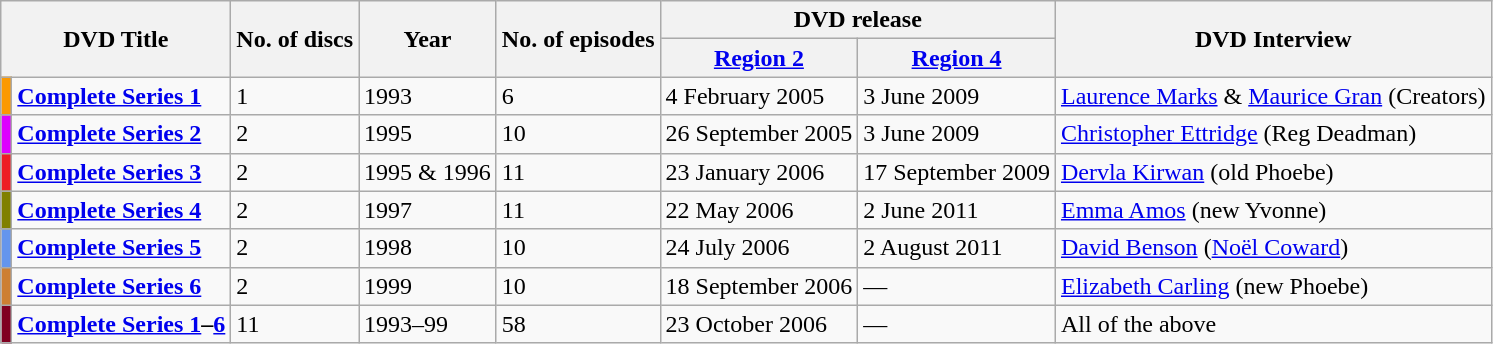<table class="wikitable">
<tr>
<th colspan="2" rowspan="2">DVD Title</th>
<th rowspan="2">No. of discs</th>
<th rowspan="2">Year</th>
<th rowspan="2">No. of episodes</th>
<th colspan="2">DVD release</th>
<th rowspan="2">DVD Interview</th>
</tr>
<tr>
<th><a href='#'>Region 2</a></th>
<th><a href='#'>Region 4</a></th>
</tr>
<tr>
<td style="background:#fb9902;"></td>
<td><strong><a href='#'>Complete Series 1</a></strong></td>
<td>1</td>
<td>1993</td>
<td>6</td>
<td>4 February 2005</td>
<td>3 June 2009</td>
<td><a href='#'>Laurence Marks</a> & <a href='#'>Maurice Gran</a> (Creators)</td>
</tr>
<tr>
<td style="background:#d0f;"></td>
<td><strong><a href='#'>Complete Series 2</a></strong></td>
<td>2</td>
<td>1995</td>
<td>10</td>
<td>26 September 2005</td>
<td>3 June 2009</td>
<td><a href='#'>Christopher Ettridge</a> (Reg Deadman)</td>
</tr>
<tr>
<td style="background:#ed1c24;"></td>
<td><strong><a href='#'>Complete Series 3</a></strong></td>
<td>2</td>
<td>1995 & 1996</td>
<td>11</td>
<td>23 January 2006</td>
<td>17 September 2009</td>
<td><a href='#'>Dervla Kirwan</a> (old Phoebe)</td>
</tr>
<tr>
<td style="background:olive;"></td>
<td><strong><a href='#'>Complete Series 4</a></strong></td>
<td>2</td>
<td>1997</td>
<td>11</td>
<td>22 May 2006</td>
<td>2 June 2011</td>
<td><a href='#'>Emma Amos</a> (new Yvonne)</td>
</tr>
<tr>
<td style="background:#6495ed; height:10px;"></td>
<td><strong><a href='#'>Complete Series 5</a></strong></td>
<td>2</td>
<td>1998</td>
<td>10</td>
<td>24 July 2006</td>
<td>2 August 2011</td>
<td><a href='#'>David Benson</a> (<a href='#'>Noël Coward</a>)</td>
</tr>
<tr>
<td style="background:#cd7f32; height:10px;"></td>
<td><strong><a href='#'>Complete Series 6</a></strong></td>
<td>2</td>
<td>1999</td>
<td>10</td>
<td>18 September 2006</td>
<td>—</td>
<td><a href='#'>Elizabeth Carling</a> (new Phoebe)</td>
</tr>
<tr>
<td style="background:#800020; height:10px;"></td>
<td><strong><a href='#'>Complete Series 1</a>–<a href='#'>6</a></strong></td>
<td>11</td>
<td>1993–99</td>
<td>58</td>
<td>23 October 2006</td>
<td>—</td>
<td>All of the above</td>
</tr>
</table>
